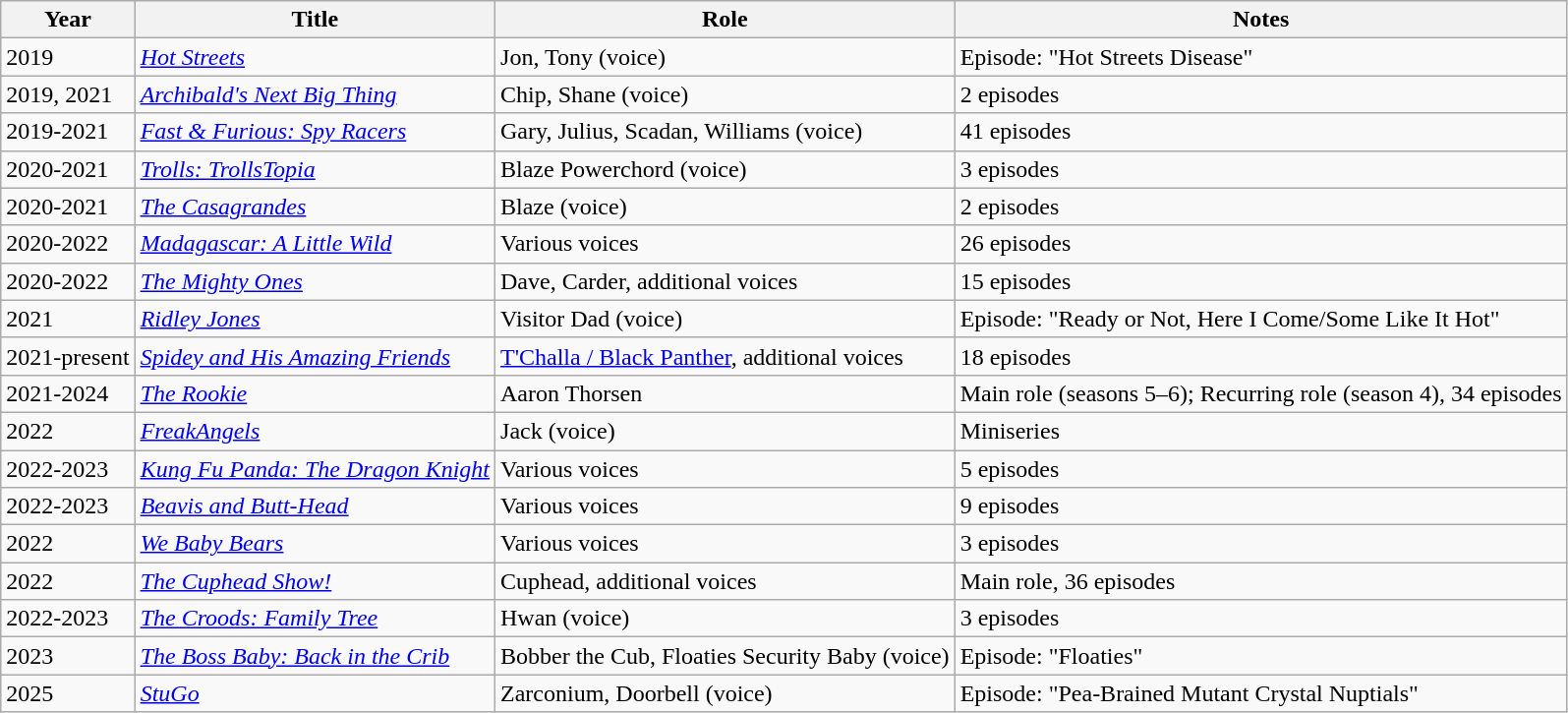<table class="wikitable sortable">
<tr>
<th>Year</th>
<th>Title</th>
<th>Role</th>
<th class="unsortable">Notes</th>
</tr>
<tr>
<td>2019</td>
<td><em><a href='#'>Hot Streets</a></em></td>
<td>Jon, Tony (voice)</td>
<td>Episode: "Hot Streets Disease"</td>
</tr>
<tr>
<td>2019, 2021</td>
<td><em><a href='#'>Archibald's Next Big Thing</a></em></td>
<td>Chip, Shane (voice)</td>
<td>2 episodes</td>
</tr>
<tr>
<td>2019-2021</td>
<td><em><a href='#'>Fast & Furious: Spy Racers</a></em></td>
<td>Gary, Julius, Scadan, Williams (voice)</td>
<td>41 episodes</td>
</tr>
<tr>
<td>2020-2021</td>
<td><em><a href='#'>Trolls: TrollsTopia</a></em></td>
<td>Blaze Powerchord (voice)</td>
<td>3 episodes</td>
</tr>
<tr>
<td>2020-2021</td>
<td><em><a href='#'>The Casagrandes</a></em></td>
<td>Blaze (voice)</td>
<td>2 episodes</td>
</tr>
<tr>
<td>2020-2022</td>
<td><em><a href='#'>Madagascar: A Little Wild</a></em></td>
<td>Various voices</td>
<td>26 episodes</td>
</tr>
<tr>
<td>2020-2022</td>
<td><em><a href='#'>The Mighty Ones</a></em></td>
<td>Dave, Carder, additional voices</td>
<td>15 episodes</td>
</tr>
<tr>
<td>2021</td>
<td><em><a href='#'>Ridley Jones</a></em></td>
<td>Visitor Dad (voice)</td>
<td>Episode: "Ready or Not, Here I Come/Some Like It Hot"</td>
</tr>
<tr>
<td>2021-present</td>
<td><em><a href='#'>Spidey and His Amazing Friends</a></em></td>
<td><a href='#'>T'Challa / Black Panther</a>, additional voices</td>
<td>18 episodes</td>
</tr>
<tr>
<td>2021-2024</td>
<td><em><a href='#'>The Rookie</a></em></td>
<td>Aaron Thorsen</td>
<td>Main role (seasons 5–6); Recurring role (season 4), 34 episodes</td>
</tr>
<tr>
<td>2022</td>
<td><em><a href='#'>FreakAngels</a></em></td>
<td>Jack (voice)</td>
<td>Miniseries</td>
</tr>
<tr>
<td>2022-2023</td>
<td><em><a href='#'>Kung Fu Panda: The Dragon Knight</a></em></td>
<td>Various voices</td>
<td>5 episodes</td>
</tr>
<tr>
<td>2022-2023</td>
<td><em><a href='#'>Beavis and Butt-Head</a></em></td>
<td>Various voices</td>
<td>9 episodes</td>
</tr>
<tr>
<td>2022</td>
<td><em><a href='#'>We Baby Bears</a></em></td>
<td>Various voices</td>
<td>3 episodes</td>
</tr>
<tr>
<td>2022</td>
<td><em><a href='#'>The Cuphead Show!</a></em></td>
<td>Cuphead, additional voices</td>
<td>Main role, 36 episodes</td>
</tr>
<tr>
<td>2022-2023</td>
<td><em><a href='#'>The Croods: Family Tree</a></em></td>
<td>Hwan (voice)</td>
<td>3 episodes</td>
</tr>
<tr>
<td>2023</td>
<td><em><a href='#'>The Boss Baby: Back in the Crib</a></em></td>
<td>Bobber the Cub, Floaties Security Baby (voice)</td>
<td>Episode: "Floaties"</td>
</tr>
<tr>
<td>2025</td>
<td><em><a href='#'>StuGo</a></em></td>
<td>Zarconium, Doorbell (voice)</td>
<td>Episode: "Pea-Brained Mutant Crystal Nuptials"</td>
</tr>
</table>
